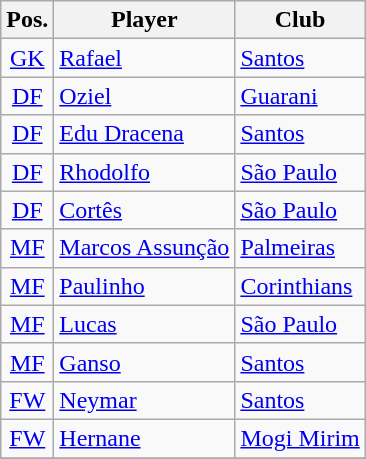<table class="wikitable">
<tr>
<th>Pos.</th>
<th>Player</th>
<th>Club</th>
</tr>
<tr>
<td style="text-align:center;" rowspan=><a href='#'>GK</a></td>
<td> <a href='#'>Rafael</a></td>
<td><a href='#'>Santos</a></td>
</tr>
<tr>
<td style="text-align:center;" rowspan=><a href='#'>DF</a></td>
<td> <a href='#'>Oziel</a></td>
<td><a href='#'>Guarani</a></td>
</tr>
<tr>
<td style="text-align:center;" rowspan=><a href='#'>DF</a></td>
<td> <a href='#'>Edu Dracena</a></td>
<td><a href='#'>Santos</a></td>
</tr>
<tr>
<td style="text-align:center;" rowspan=><a href='#'>DF</a></td>
<td> <a href='#'>Rhodolfo</a></td>
<td><a href='#'>São Paulo</a></td>
</tr>
<tr>
<td style="text-align:center;" rowspan=><a href='#'>DF</a></td>
<td> <a href='#'>Cortês</a></td>
<td><a href='#'>São Paulo</a></td>
</tr>
<tr>
<td style="text-align:center;" rowspan=><a href='#'>MF</a></td>
<td> <a href='#'>Marcos Assunção</a></td>
<td><a href='#'>Palmeiras</a></td>
</tr>
<tr>
<td style="text-align:center;" rowspan=><a href='#'>MF</a></td>
<td> <a href='#'>Paulinho</a></td>
<td><a href='#'>Corinthians</a></td>
</tr>
<tr>
<td style="text-align:center;" rowspan=><a href='#'>MF</a></td>
<td> <a href='#'>Lucas</a></td>
<td><a href='#'>São Paulo</a></td>
</tr>
<tr>
<td style="text-align:center;" rowspan=><a href='#'>MF</a></td>
<td> <a href='#'>Ganso</a></td>
<td><a href='#'>Santos</a></td>
</tr>
<tr>
<td style="text-align:center;" rowspan=><a href='#'>FW</a></td>
<td> <a href='#'>Neymar</a></td>
<td><a href='#'>Santos</a></td>
</tr>
<tr>
<td style="text-align:center;" rowspan=><a href='#'>FW</a></td>
<td> <a href='#'>Hernane</a></td>
<td><a href='#'>Mogi Mirim</a></td>
</tr>
<tr>
</tr>
</table>
